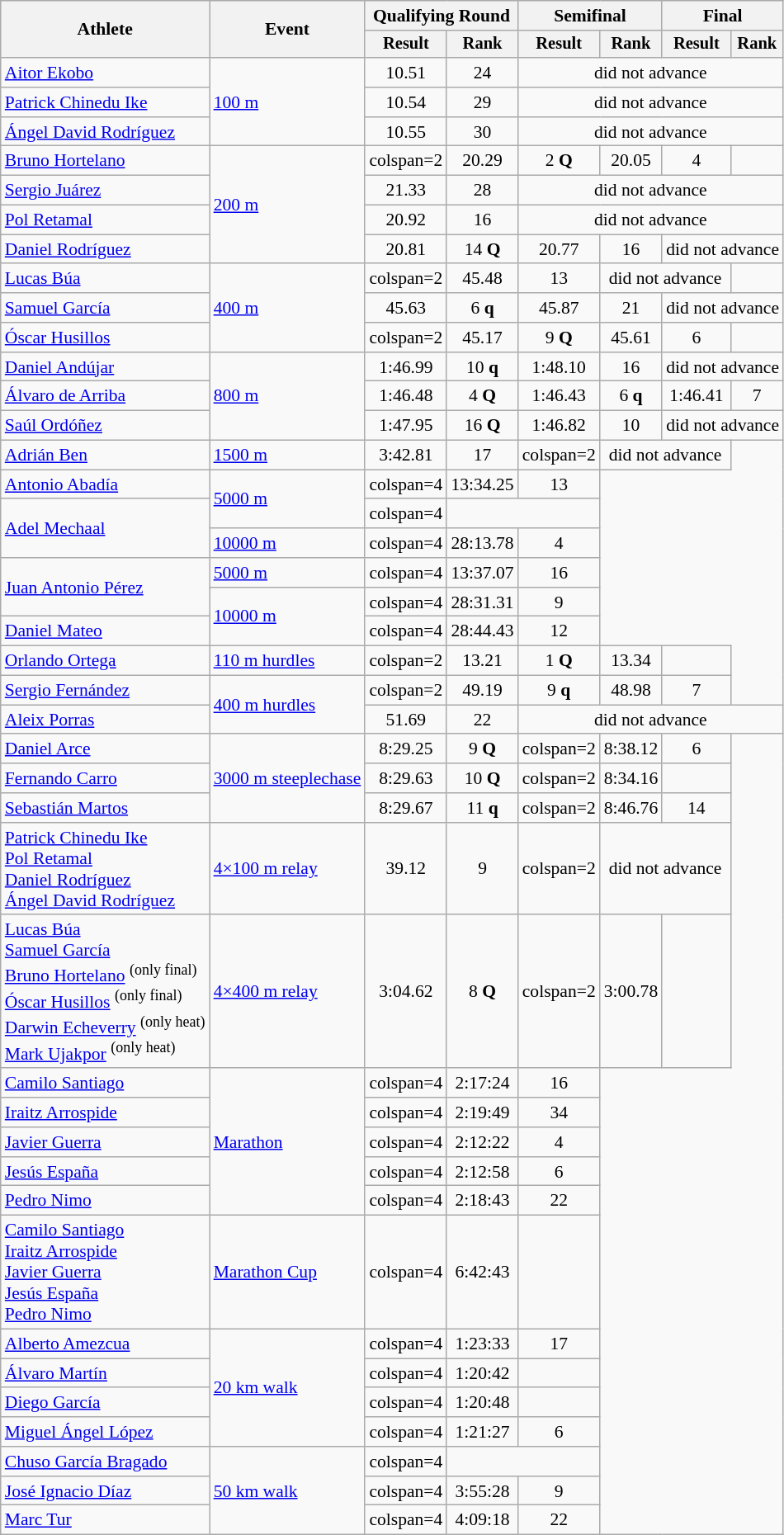<table class="wikitable" style="font-size:90%">
<tr>
<th rowspan="2">Athlete</th>
<th rowspan="2">Event</th>
<th colspan="2">Qualifying Round</th>
<th colspan="2">Semifinal</th>
<th colspan="2">Final</th>
</tr>
<tr style="font-size:95%">
<th>Result</th>
<th>Rank</th>
<th>Result</th>
<th>Rank</th>
<th>Result</th>
<th>Rank</th>
</tr>
<tr align=center>
<td align=left><a href='#'>Aitor Ekobo</a></td>
<td align=left rowspan=3><a href='#'>100 m</a></td>
<td>10.51</td>
<td>24</td>
<td colspan=4>did not advance</td>
</tr>
<tr align=center>
<td align=left><a href='#'>Patrick Chinedu Ike</a></td>
<td>10.54</td>
<td>29</td>
<td colspan=4>did not advance</td>
</tr>
<tr align=center>
<td align=left><a href='#'>Ángel David Rodríguez</a></td>
<td>10.55</td>
<td>30</td>
<td colspan=4>did not advance</td>
</tr>
<tr align=center>
<td align=left><a href='#'>Bruno Hortelano</a></td>
<td align=left rowspan=4><a href='#'>200 m</a></td>
<td>colspan=2 </td>
<td>20.29</td>
<td>2 <strong>Q</strong></td>
<td>20.05</td>
<td>4</td>
</tr>
<tr align=center>
<td align=left><a href='#'>Sergio Juárez</a></td>
<td>21.33</td>
<td>28</td>
<td colspan=4>did not advance</td>
</tr>
<tr align=center>
<td align=left><a href='#'>Pol Retamal</a></td>
<td>20.92</td>
<td>16</td>
<td colspan=4>did not advance</td>
</tr>
<tr align=center>
<td align=left><a href='#'>Daniel Rodríguez</a></td>
<td>20.81</td>
<td>14 <strong>Q</strong></td>
<td>20.77</td>
<td>16</td>
<td colspan=2>did not advance</td>
</tr>
<tr align=center>
<td align=left><a href='#'>Lucas Búa</a></td>
<td align=left rowspan=3><a href='#'>400 m</a></td>
<td>colspan=2 </td>
<td>45.48</td>
<td>13</td>
<td colspan=2>did not advance</td>
</tr>
<tr align=center>
<td align=left><a href='#'>Samuel García</a></td>
<td>45.63</td>
<td>6 <strong>q</strong></td>
<td>45.87</td>
<td>21</td>
<td colspan=2>did not advance</td>
</tr>
<tr align=center>
<td align=left><a href='#'>Óscar Husillos</a></td>
<td>colspan=2 </td>
<td>45.17</td>
<td>9 <strong>Q</strong></td>
<td>45.61</td>
<td>6</td>
</tr>
<tr align=center>
<td align=left><a href='#'>Daniel Andújar</a></td>
<td align=left rowspan=3><a href='#'>800 m</a></td>
<td>1:46.99</td>
<td>10 <strong>q</strong></td>
<td>1:48.10</td>
<td>16</td>
<td colspan=2>did not advance</td>
</tr>
<tr align=center>
<td align=left><a href='#'>Álvaro de Arriba</a></td>
<td>1:46.48</td>
<td>4 <strong>Q</strong></td>
<td>1:46.43</td>
<td>6 <strong>q</strong></td>
<td>1:46.41</td>
<td>7</td>
</tr>
<tr align=center>
<td align=left><a href='#'>Saúl Ordóñez</a></td>
<td>1:47.95</td>
<td>16 <strong>Q</strong></td>
<td>1:46.82</td>
<td>10</td>
<td colspan=2>did not advance</td>
</tr>
<tr align=center>
<td align=left><a href='#'>Adrián Ben</a></td>
<td align=left><a href='#'>1500 m</a></td>
<td>3:42.81</td>
<td>17</td>
<td>colspan=2 </td>
<td colspan=2>did not advance</td>
</tr>
<tr align=center>
<td align=left><a href='#'>Antonio Abadía</a></td>
<td align=left rowspan=2><a href='#'>5000 m</a></td>
<td>colspan=4 </td>
<td>13:34.25</td>
<td>13</td>
</tr>
<tr align=center>
<td align=left rowspan=2><a href='#'>Adel Mechaal</a></td>
<td>colspan=4 </td>
<td colspan=2></td>
</tr>
<tr align=center>
<td align=left><a href='#'>10000 m</a></td>
<td>colspan=4 </td>
<td>28:13.78</td>
<td>4</td>
</tr>
<tr align=center>
<td align=left rowspan=2><a href='#'>Juan Antonio Pérez</a></td>
<td align=left><a href='#'>5000 m</a></td>
<td>colspan=4 </td>
<td>13:37.07</td>
<td>16</td>
</tr>
<tr align=center>
<td align=left rowspan=2><a href='#'>10000 m</a></td>
<td>colspan=4 </td>
<td>28:31.31</td>
<td>9</td>
</tr>
<tr align=center>
<td align=left><a href='#'>Daniel Mateo</a></td>
<td>colspan=4 </td>
<td>28:44.43</td>
<td>12</td>
</tr>
<tr align=center>
<td align=left><a href='#'>Orlando Ortega</a></td>
<td align=left><a href='#'>110 m hurdles</a></td>
<td>colspan=2 </td>
<td>13.21</td>
<td>1 <strong>Q</strong></td>
<td>13.34</td>
<td></td>
</tr>
<tr align=center>
<td align=left><a href='#'>Sergio Fernández</a></td>
<td align=left rowspan=2><a href='#'>400 m hurdles</a></td>
<td>colspan=2 </td>
<td>49.19</td>
<td>9 <strong>q</strong></td>
<td>48.98</td>
<td>7</td>
</tr>
<tr align=center>
<td align=left><a href='#'>Aleix Porras</a></td>
<td>51.69</td>
<td>22</td>
<td colspan=4>did not advance</td>
</tr>
<tr align=center>
<td align=left><a href='#'>Daniel Arce</a></td>
<td align=left rowspan=3><a href='#'>3000 m steeplechase</a></td>
<td>8:29.25</td>
<td>9 <strong>Q</strong></td>
<td>colspan=2 </td>
<td>8:38.12</td>
<td>6</td>
</tr>
<tr align=center>
<td align=left><a href='#'>Fernando Carro</a></td>
<td>8:29.63</td>
<td>10 <strong>Q</strong></td>
<td>colspan=2 </td>
<td>8:34.16</td>
<td></td>
</tr>
<tr align=center>
<td align=left><a href='#'>Sebastián Martos</a></td>
<td>8:29.67</td>
<td>11 <strong>q</strong></td>
<td>colspan=2 </td>
<td>8:46.76</td>
<td>14</td>
</tr>
<tr align=center>
<td align=left><a href='#'>Patrick Chinedu Ike</a><br><a href='#'>Pol Retamal</a><br><a href='#'>Daniel Rodríguez</a><br><a href='#'>Ángel David Rodríguez</a></td>
<td align=left><a href='#'>4×100 m relay</a></td>
<td>39.12</td>
<td>9</td>
<td>colspan=2 </td>
<td colspan=2>did not advance</td>
</tr>
<tr align=center>
<td align=left><a href='#'>Lucas Búa</a><br><a href='#'>Samuel García</a><br><a href='#'>Bruno Hortelano</a> <sup>(only final)</sup><br><a href='#'>Óscar Husillos</a> <sup>(only final)</sup><br><a href='#'>Darwin Echeverry</a> <sup>(only heat)</sup><br><a href='#'>Mark Ujakpor</a> <sup>(only heat)</sup><br></td>
<td align=left><a href='#'>4×400 m relay</a></td>
<td>3:04.62</td>
<td>8 <strong>Q</strong></td>
<td>colspan=2 </td>
<td>3:00.78</td>
<td></td>
</tr>
<tr align=center>
<td align=left><a href='#'>Camilo Santiago</a></td>
<td align=left rowspan=5><a href='#'>Marathon</a></td>
<td>colspan=4 </td>
<td>2:17:24</td>
<td>16</td>
</tr>
<tr align=center>
<td align=left><a href='#'>Iraitz Arrospide</a></td>
<td>colspan=4 </td>
<td>2:19:49</td>
<td>34</td>
</tr>
<tr align=center>
<td align=left><a href='#'>Javier Guerra</a></td>
<td>colspan=4 </td>
<td>2:12:22</td>
<td>4</td>
</tr>
<tr align=center>
<td align=left><a href='#'>Jesús España</a></td>
<td>colspan=4 </td>
<td>2:12:58</td>
<td>6</td>
</tr>
<tr align=center>
<td align=left><a href='#'>Pedro Nimo</a></td>
<td>colspan=4 </td>
<td>2:18:43</td>
<td>22</td>
</tr>
<tr align=center>
<td align=left><a href='#'>Camilo Santiago</a><br><a href='#'>Iraitz Arrospide</a><br><a href='#'>Javier Guerra</a><br><a href='#'>Jesús España</a><br><a href='#'>Pedro Nimo</a></td>
<td align=left><a href='#'>Marathon Cup</a></td>
<td>colspan=4 </td>
<td>6:42:43</td>
<td></td>
</tr>
<tr align=center>
<td align=left><a href='#'>Alberto Amezcua</a></td>
<td align=left rowspan=4><a href='#'>20 km walk</a></td>
<td>colspan=4 </td>
<td>1:23:33</td>
<td>17</td>
</tr>
<tr align=center>
<td align=left><a href='#'>Álvaro Martín</a></td>
<td>colspan=4 </td>
<td>1:20:42</td>
<td></td>
</tr>
<tr align=center>
<td align=left><a href='#'>Diego García</a></td>
<td>colspan=4 </td>
<td>1:20:48</td>
<td></td>
</tr>
<tr align=center>
<td align=left><a href='#'>Miguel Ángel López</a></td>
<td>colspan=4 </td>
<td>1:21:27</td>
<td>6</td>
</tr>
<tr align=center>
<td align=left><a href='#'>Chuso García Bragado</a></td>
<td align=left rowspan=3><a href='#'>50 km walk</a></td>
<td>colspan=4 </td>
<td colspan=2></td>
</tr>
<tr align=center>
<td align=left><a href='#'>José Ignacio Díaz</a></td>
<td>colspan=4 </td>
<td>3:55:28</td>
<td>9</td>
</tr>
<tr align=center>
<td align=left><a href='#'>Marc Tur</a></td>
<td>colspan=4 </td>
<td>4:09:18</td>
<td>22</td>
</tr>
</table>
